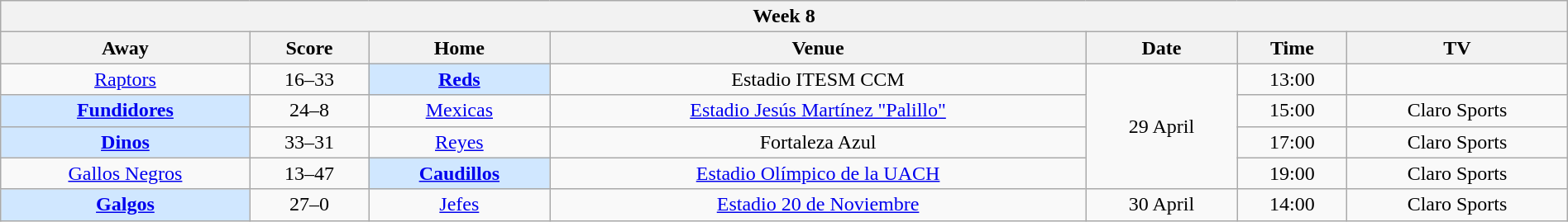<table class="wikitable mw-collapsible mw-collapsed" style="width:100%;">
<tr>
<th colspan="8">Week 8</th>
</tr>
<tr>
<th>Away</th>
<th>Score</th>
<th>Home</th>
<th>Venue</th>
<th>Date</th>
<th>Time</th>
<th>TV</th>
</tr>
<tr align="center">
<td><a href='#'>Raptors</a></td>
<td>16–33</td>
<td bgcolor="#D0E7FF"><strong><a href='#'>Reds</a></strong></td>
<td>Estadio ITESM CCM</td>
<td rowspan=4>29 April</td>
<td>13:00</td>
<td></td>
</tr>
<tr align="center">
<td bgcolor="#D0E7FF"><strong><a href='#'>Fundidores</a></strong></td>
<td>24–8</td>
<td><a href='#'>Mexicas</a></td>
<td><a href='#'>Estadio Jesús Martínez "Palillo"</a></td>
<td>15:00</td>
<td>Claro Sports</td>
</tr>
<tr align="center">
<td bgcolor="#D0E7FF"><strong><a href='#'>Dinos</a></strong></td>
<td>33–31</td>
<td><a href='#'>Reyes</a></td>
<td>Fortaleza Azul</td>
<td>17:00</td>
<td>Claro Sports</td>
</tr>
<tr align="center">
<td><a href='#'>Gallos Negros</a></td>
<td>13–47</td>
<td bgcolor="#D0E7FF"><strong><a href='#'>Caudillos</a></strong></td>
<td><a href='#'>Estadio Olímpico de la UACH</a></td>
<td>19:00</td>
<td>Claro Sports</td>
</tr>
<tr align="center">
<td bgcolor="#D0E7FF"><strong><a href='#'>Galgos</a></strong></td>
<td>27–0</td>
<td><a href='#'>Jefes</a></td>
<td><a href='#'>Estadio 20 de Noviembre</a></td>
<td>30 April</td>
<td>14:00</td>
<td>Claro Sports</td>
</tr>
</table>
